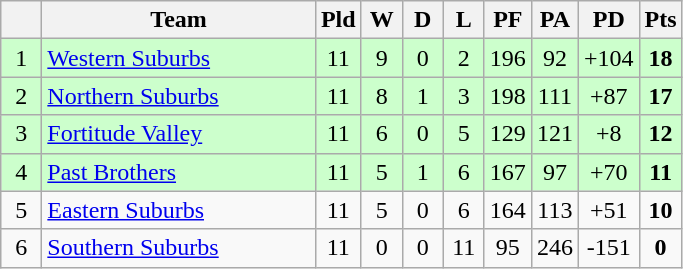<table class="wikitable" style="text-align:center;">
<tr>
<th width="20"></th>
<th width="175">Team</th>
<th width="20">Pld</th>
<th width="20">W</th>
<th width="20">D</th>
<th width="20">L</th>
<th width="20">PF</th>
<th width="20">PA</th>
<th width="20">PD</th>
<th width="20">Pts</th>
</tr>
<tr style="background: #ccffcc;">
<td>1</td>
<td style="text-align:left;"> <a href='#'>Western Suburbs</a></td>
<td>11</td>
<td>9</td>
<td>0</td>
<td>2</td>
<td>196</td>
<td>92</td>
<td>+104</td>
<td><strong>18</strong></td>
</tr>
<tr style="background: #ccffcc;">
<td>2</td>
<td style="text-align:left;"> <a href='#'>Northern Suburbs</a></td>
<td>11</td>
<td>8</td>
<td>1</td>
<td>3</td>
<td>198</td>
<td>111</td>
<td>+87</td>
<td><strong>17</strong></td>
</tr>
<tr style="background: #ccffcc;">
<td>3</td>
<td style="text-align:left;"> <a href='#'>Fortitude Valley</a></td>
<td>11</td>
<td>6</td>
<td>0</td>
<td>5</td>
<td>129</td>
<td>121</td>
<td>+8</td>
<td><strong>12</strong></td>
</tr>
<tr style="background: #ccffcc;">
<td>4</td>
<td style="text-align:left;"> <a href='#'>Past Brothers</a></td>
<td>11</td>
<td>5</td>
<td>1</td>
<td>6</td>
<td>167</td>
<td>97</td>
<td>+70</td>
<td><strong>11</strong></td>
</tr>
<tr>
<td>5</td>
<td style="text-align:left;"> <a href='#'>Eastern Suburbs</a></td>
<td>11</td>
<td>5</td>
<td>0</td>
<td>6</td>
<td>164</td>
<td>113</td>
<td>+51</td>
<td><strong>10</strong></td>
</tr>
<tr>
<td>6</td>
<td style="text-align:left;"> <a href='#'>Southern Suburbs</a></td>
<td>11</td>
<td>0</td>
<td>0</td>
<td>11</td>
<td>95</td>
<td>246</td>
<td>-151</td>
<td><strong>0</strong></td>
</tr>
</table>
